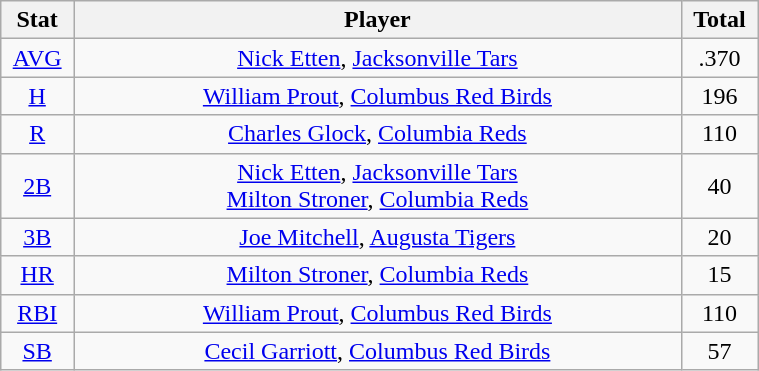<table class="wikitable" width="40%" style="text-align:center;">
<tr>
<th width="5%">Stat</th>
<th width="60%">Player</th>
<th width="5%">Total</th>
</tr>
<tr>
<td><a href='#'>AVG</a></td>
<td><a href='#'>Nick Etten</a>, <a href='#'>Jacksonville Tars</a></td>
<td>.370</td>
</tr>
<tr>
<td><a href='#'>H</a></td>
<td><a href='#'>William Prout</a>, <a href='#'>Columbus Red Birds</a></td>
<td>196</td>
</tr>
<tr>
<td><a href='#'>R</a></td>
<td><a href='#'>Charles Glock</a>, <a href='#'>Columbia Reds</a></td>
<td>110</td>
</tr>
<tr>
<td><a href='#'>2B</a></td>
<td><a href='#'>Nick Etten</a>, <a href='#'>Jacksonville Tars</a> <br> <a href='#'>Milton Stroner</a>, <a href='#'>Columbia Reds</a></td>
<td>40</td>
</tr>
<tr>
<td><a href='#'>3B</a></td>
<td><a href='#'>Joe Mitchell</a>, <a href='#'>Augusta Tigers</a></td>
<td>20</td>
</tr>
<tr>
<td><a href='#'>HR</a></td>
<td><a href='#'>Milton Stroner</a>, <a href='#'>Columbia Reds</a></td>
<td>15</td>
</tr>
<tr>
<td><a href='#'>RBI</a></td>
<td><a href='#'>William Prout</a>, <a href='#'>Columbus Red Birds</a></td>
<td>110</td>
</tr>
<tr>
<td><a href='#'>SB</a></td>
<td><a href='#'>Cecil Garriott</a>, <a href='#'>Columbus Red Birds</a></td>
<td>57</td>
</tr>
</table>
